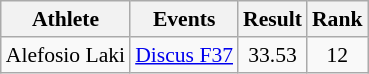<table class=wikitable style="font-size:90%">
<tr align=center>
<th>Athlete</th>
<th>Events</th>
<th>Result</th>
<th>Rank</th>
</tr>
<tr align=center>
<td align=left>Alefosio Laki</td>
<td align=left><a href='#'>Discus F37</a></td>
<td>33.53</td>
<td>12</td>
</tr>
</table>
